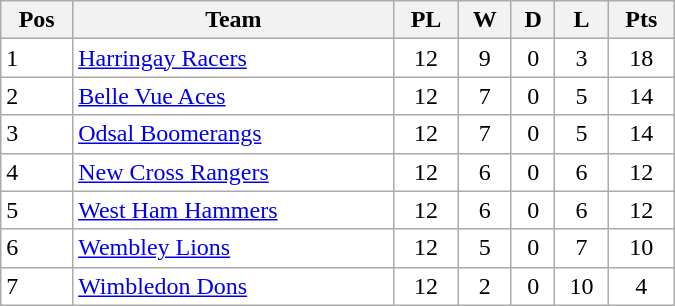<table class=wikitable width="450" style="background:#FFFFFF;">
<tr>
<th>Pos</th>
<th>Team</th>
<th>PL</th>
<th>W</th>
<th>D</th>
<th>L</th>
<th>Pts</th>
</tr>
<tr>
<td>1</td>
<td><a href='#'>Harringay Racers</a></td>
<td align="center">12</td>
<td align="center">9</td>
<td align="center">0</td>
<td align="center">3</td>
<td align="center">18</td>
</tr>
<tr>
<td>2</td>
<td><a href='#'>Belle Vue Aces</a></td>
<td align="center">12</td>
<td align="center">7</td>
<td align="center">0</td>
<td align="center">5</td>
<td align="center">14</td>
</tr>
<tr>
<td>3</td>
<td><a href='#'>Odsal Boomerangs</a></td>
<td align="center">12</td>
<td align="center">7</td>
<td align="center">0</td>
<td align="center">5</td>
<td align="center">14</td>
</tr>
<tr>
<td>4</td>
<td><a href='#'>New Cross Rangers</a></td>
<td align="center">12</td>
<td align="center">6</td>
<td align="center">0</td>
<td align="center">6</td>
<td align="center">12</td>
</tr>
<tr>
<td>5</td>
<td><a href='#'>West Ham Hammers</a></td>
<td align="center">12</td>
<td align="center">6</td>
<td align="center">0</td>
<td align="center">6</td>
<td align="center">12</td>
</tr>
<tr>
<td>6</td>
<td><a href='#'>Wembley Lions</a></td>
<td align="center">12</td>
<td align="center">5</td>
<td align="center">0</td>
<td align="center">7</td>
<td align="center">10</td>
</tr>
<tr>
<td>7</td>
<td><a href='#'>Wimbledon Dons</a></td>
<td align="center">12</td>
<td align="center">2</td>
<td align="center">0</td>
<td align="center">10</td>
<td align="center">4</td>
</tr>
</table>
